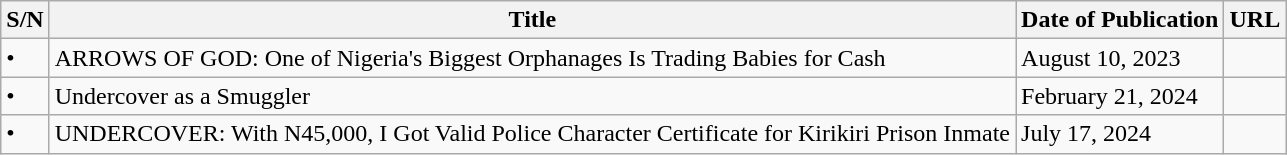<table class="wikitable">
<tr>
<th>S/N</th>
<th>Title</th>
<th>Date of Publication</th>
<th>URL</th>
</tr>
<tr>
<td>•</td>
<td>ARROWS OF GOD: One of Nigeria's Biggest Orphanages Is Trading Babies for Cash</td>
<td>August 10, 2023</td>
<td></td>
</tr>
<tr>
<td>•</td>
<td>Undercover as a Smuggler</td>
<td>February 21, 2024</td>
<td></td>
</tr>
<tr>
<td>•</td>
<td>UNDERCOVER: With N45,000, I Got Valid Police Character Certificate for Kirikiri Prison Inmate</td>
<td>July 17, 2024</td>
<td></td>
</tr>
</table>
